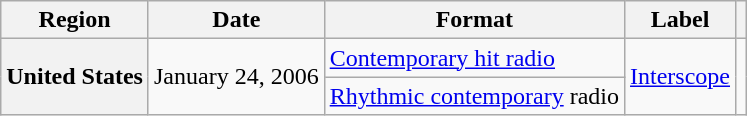<table class="wikitable plainrowheaders">
<tr>
<th scope="col">Region</th>
<th scope="col">Date</th>
<th scope="col">Format</th>
<th scope="col">Label</th>
<th scope="col"></th>
</tr>
<tr>
<th scope="row" rowspan="2">United States</th>
<td rowspan="2">January 24, 2006</td>
<td><a href='#'>Contemporary hit radio</a></td>
<td rowspan="2"><a href='#'>Interscope</a></td>
<td rowspan="2" align="center"></td>
</tr>
<tr>
<td><a href='#'>Rhythmic contemporary</a> radio</td>
</tr>
</table>
